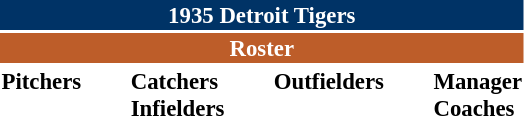<table class="toccolours" style="font-size: 95%;">
<tr>
<th colspan="10" style="background-color: #003366; color: white; text-align: center;">1935 Detroit Tigers</th>
</tr>
<tr>
<td colspan="10" style="background-color: #bd5d29; color: white; text-align: center;"><strong>Roster</strong></td>
</tr>
<tr>
<td valign="top"><strong>Pitchers</strong><br>









</td>
<td width="25px"></td>
<td valign="top"><strong>Catchers</strong><br>


<strong>Infielders</strong>





</td>
<td width="25px"></td>
<td valign="top"><strong>Outfielders</strong><br>





</td>
<td width="25px"></td>
<td valign="top"><strong>Manager</strong><br>
<strong>Coaches</strong>

</td>
</tr>
</table>
